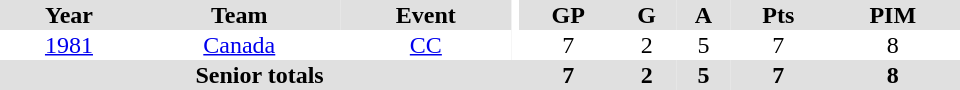<table border="0" cellpadding="1" cellspacing="0" ID="Table3" style="text-align:center; width:40em;">
<tr bgcolor="#e0e0e0">
<th>Year</th>
<th>Team</th>
<th>Event</th>
<th rowspan="102" bgcolor="#ffffff"></th>
<th>GP</th>
<th>G</th>
<th>A</th>
<th>Pts</th>
<th>PIM</th>
</tr>
<tr>
<td><a href='#'>1981</a></td>
<td><a href='#'>Canada</a></td>
<td><a href='#'>CC</a></td>
<td>7</td>
<td>2</td>
<td>5</td>
<td>7</td>
<td>8</td>
</tr>
<tr bgcolor="#e0e0e0">
<th colspan="4">Senior totals</th>
<th>7</th>
<th>2</th>
<th>5</th>
<th>7</th>
<th>8</th>
</tr>
</table>
